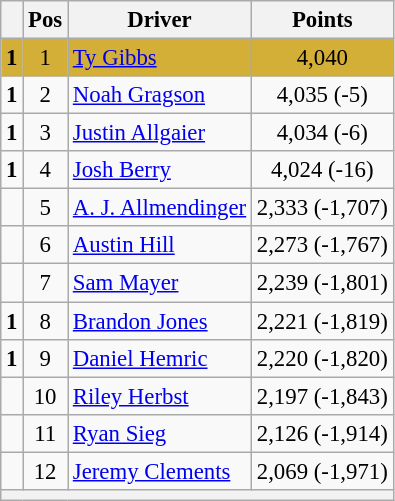<table class="wikitable" style="font-size: 95%;">
<tr>
<th></th>
<th>Pos</th>
<th>Driver</th>
<th>Points</th>
</tr>
<tr style="background:#D4AF37;">
<td align="left"> <strong>1</strong></td>
<td style="text-align:center;">1</td>
<td><a href='#'>Ty Gibbs</a></td>
<td style="text-align:center;">4,040</td>
</tr>
<tr>
<td align="left"> <strong>1</strong></td>
<td style="text-align:center;">2</td>
<td><a href='#'>Noah Gragson</a></td>
<td style="text-align:center;">4,035 (-5)</td>
</tr>
<tr>
<td align="left"> <strong>1</strong></td>
<td style="text-align:center;">3</td>
<td><a href='#'>Justin Allgaier</a></td>
<td style="text-align:center;">4,034 (-6)</td>
</tr>
<tr>
<td align="left"> <strong>1</strong></td>
<td style="text-align:center;">4</td>
<td><a href='#'>Josh Berry</a></td>
<td style="text-align:center;">4,024 (-16)</td>
</tr>
<tr>
<td align="left"></td>
<td style="text-align:center;">5</td>
<td><a href='#'>A. J. Allmendinger</a></td>
<td style="text-align:center;">2,333 (-1,707)</td>
</tr>
<tr>
<td align="left"></td>
<td style="text-align:center;">6</td>
<td><a href='#'>Austin Hill</a></td>
<td style="text-align:center;">2,273 (-1,767)</td>
</tr>
<tr>
<td align="left"></td>
<td style="text-align:center;">7</td>
<td><a href='#'>Sam Mayer</a></td>
<td style="text-align:center;">2,239 (-1,801)</td>
</tr>
<tr>
<td align="left"> <strong>1</strong></td>
<td style="text-align:center;">8</td>
<td><a href='#'>Brandon Jones</a></td>
<td style="text-align:center;">2,221 (-1,819)</td>
</tr>
<tr>
<td align="left"> <strong>1</strong></td>
<td style="text-align:center;">9</td>
<td><a href='#'>Daniel Hemric</a></td>
<td style="text-align:center;">2,220 (-1,820)</td>
</tr>
<tr>
<td align="left"></td>
<td style="text-align:center;">10</td>
<td><a href='#'>Riley Herbst</a></td>
<td style="text-align:center;">2,197 (-1,843)</td>
</tr>
<tr>
<td align="left"></td>
<td style="text-align:center;">11</td>
<td><a href='#'>Ryan Sieg</a></td>
<td style="text-align:center;">2,126 (-1,914)</td>
</tr>
<tr>
<td align="left"></td>
<td style="text-align:center;">12</td>
<td><a href='#'>Jeremy Clements</a></td>
<td style="text-align:center;">2,069 (-1,971)</td>
</tr>
<tr class="sortbottom">
<th colspan="9"></th>
</tr>
</table>
